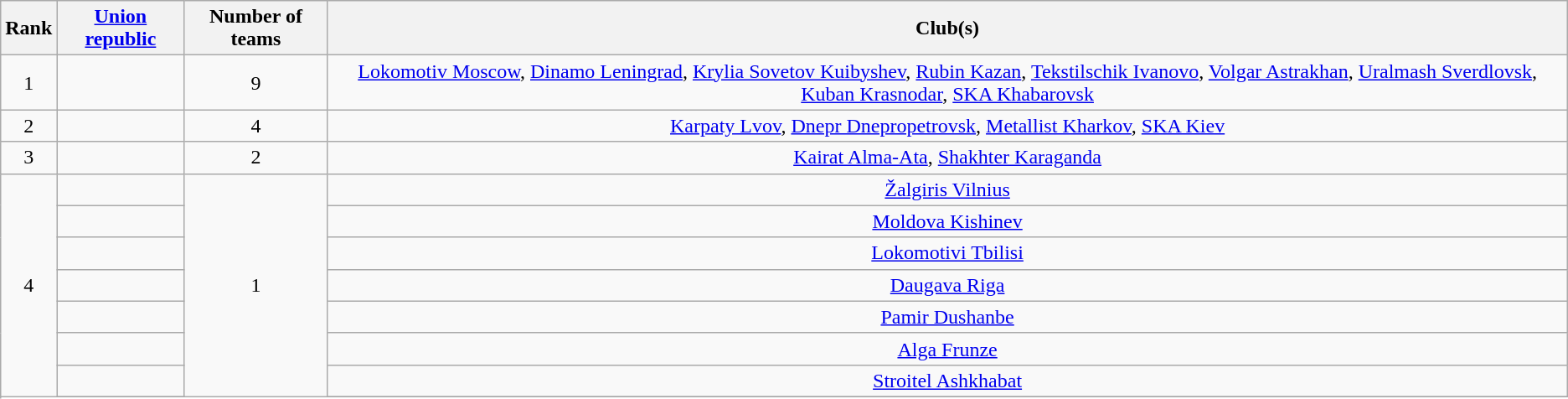<table class="wikitable">
<tr>
<th>Rank</th>
<th><a href='#'>Union republic</a></th>
<th>Number of teams</th>
<th>Club(s)</th>
</tr>
<tr>
<td align="center">1</td>
<td></td>
<td align="center">9</td>
<td align="center"><a href='#'>Lokomotiv Moscow</a>, <a href='#'>Dinamo Leningrad</a>, <a href='#'>Krylia Sovetov Kuibyshev</a>, <a href='#'>Rubin Kazan</a>, <a href='#'>Tekstilschik Ivanovo</a>, <a href='#'>Volgar Astrakhan</a>, <a href='#'>Uralmash Sverdlovsk</a>, <a href='#'>Kuban Krasnodar</a>, <a href='#'>SKA Khabarovsk</a></td>
</tr>
<tr>
<td align="center">2</td>
<td></td>
<td align="center">4</td>
<td align="center"><a href='#'>Karpaty Lvov</a>, <a href='#'>Dnepr Dnepropetrovsk</a>, <a href='#'>Metallist Kharkov</a>, <a href='#'>SKA Kiev</a></td>
</tr>
<tr>
<td align="center">3</td>
<td></td>
<td align="center">2</td>
<td align="center"><a href='#'>Kairat Alma-Ata</a>, <a href='#'>Shakhter Karaganda</a></td>
</tr>
<tr>
<td align="center" rowspan=10>4</td>
<td></td>
<td align="center" rowspan=10>1</td>
<td align="center"><a href='#'>Žalgiris Vilnius</a></td>
</tr>
<tr>
<td></td>
<td align="center"><a href='#'>Moldova Kishinev</a></td>
</tr>
<tr>
<td></td>
<td align="center"><a href='#'>Lokomotivi Tbilisi</a></td>
</tr>
<tr>
<td></td>
<td align="center"><a href='#'>Daugava Riga</a></td>
</tr>
<tr>
<td></td>
<td align="center"><a href='#'>Pamir Dushanbe</a></td>
</tr>
<tr>
<td></td>
<td align="center"><a href='#'>Alga Frunze</a></td>
</tr>
<tr>
<td></td>
<td align="center"><a href='#'>Stroitel Ashkhabat</a></td>
</tr>
<tr>
</tr>
</table>
